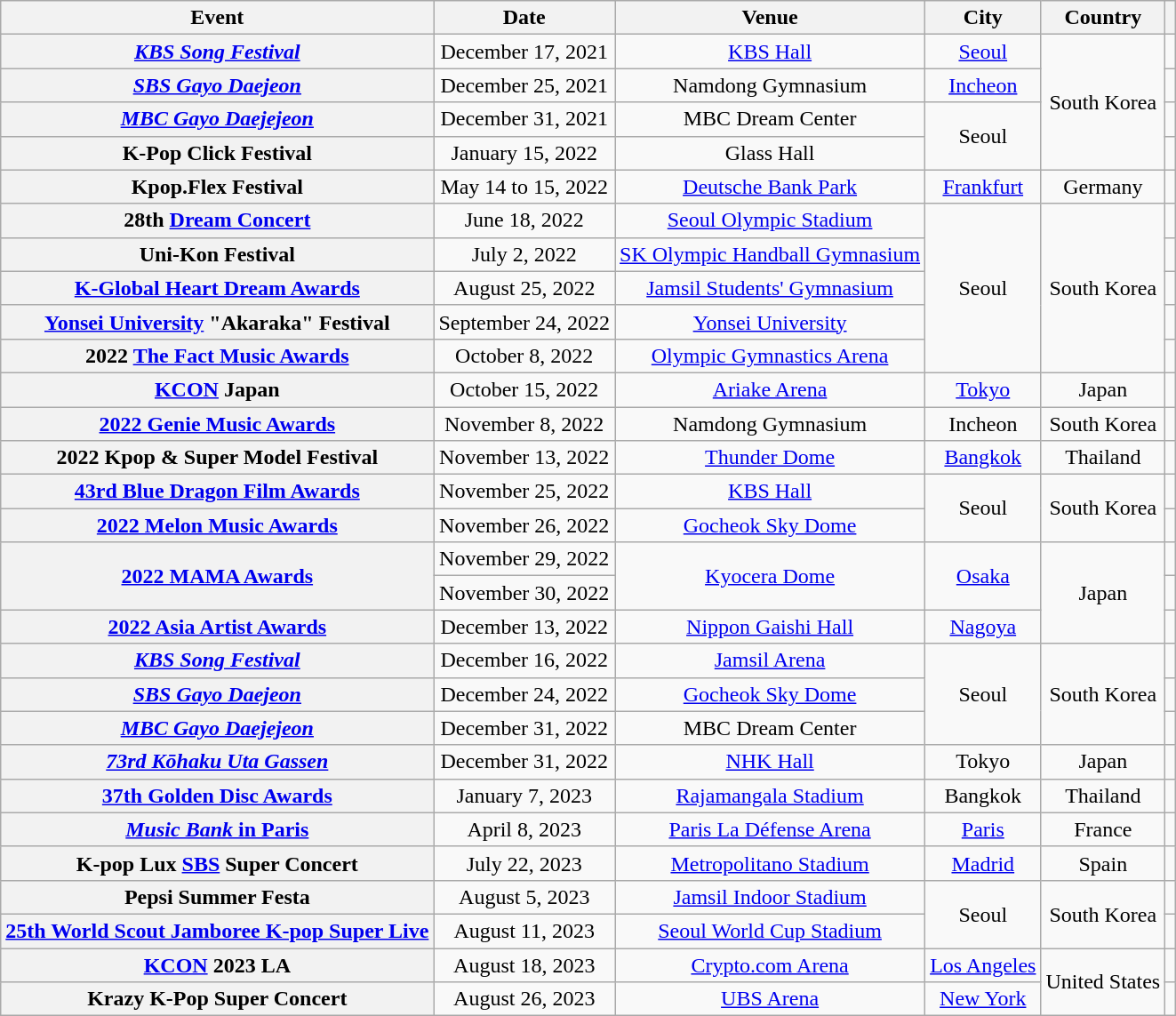<table class="wikitable plainrowheaders sortable" style="text-align:center">
<tr>
<th scope="col">Event</th>
<th scope="col">Date</th>
<th scope="col">Venue</th>
<th scope="col">City</th>
<th scope="col">Country</th>
<th scope="col" class="unsortable"></th>
</tr>
<tr>
<th scope="row"><em><a href='#'>KBS Song Festival</a></em></th>
<td>December 17, 2021</td>
<td><a href='#'>KBS Hall</a></td>
<td><a href='#'>Seoul</a></td>
<td rowspan="4">South Korea</td>
<td></td>
</tr>
<tr>
<th scope="row"><em><a href='#'>SBS Gayo Daejeon</a></em></th>
<td>December 25, 2021</td>
<td>Namdong Gymnasium</td>
<td><a href='#'>Incheon</a></td>
<td></td>
</tr>
<tr>
<th scope="row"><em><a href='#'>MBC Gayo Daejejeon</a></em></th>
<td>December 31, 2021</td>
<td>MBC Dream Center</td>
<td rowspan="2">Seoul</td>
<td></td>
</tr>
<tr>
<th scope="row">K-Pop Click Festival</th>
<td>January 15, 2022</td>
<td>Glass Hall</td>
<td></td>
</tr>
<tr>
<th scope="row">Kpop.Flex Festival</th>
<td>May 14 to 15, 2022</td>
<td><a href='#'>Deutsche Bank Park</a></td>
<td><a href='#'>Frankfurt</a></td>
<td>Germany</td>
<td></td>
</tr>
<tr>
<th scope="row">28th <a href='#'>Dream Concert</a></th>
<td>June 18, 2022</td>
<td><a href='#'>Seoul Olympic Stadium</a></td>
<td rowspan="5">Seoul</td>
<td rowspan="5">South Korea</td>
<td></td>
</tr>
<tr>
<th scope="row">Uni-Kon Festival</th>
<td>July 2, 2022</td>
<td><a href='#'>SK Olympic Handball Gymnasium</a></td>
<td></td>
</tr>
<tr>
<th scope="row"><a href='#'>K-Global Heart Dream Awards</a></th>
<td>August 25, 2022</td>
<td><a href='#'>Jamsil Students' Gymnasium</a></td>
<td></td>
</tr>
<tr>
<th scope="row"><a href='#'>Yonsei University</a> "Akaraka" Festival</th>
<td>September 24, 2022</td>
<td><a href='#'>Yonsei University</a></td>
<td></td>
</tr>
<tr>
<th scope="row">2022 <a href='#'>The Fact Music Awards</a></th>
<td>October 8, 2022</td>
<td><a href='#'>Olympic Gymnastics Arena</a></td>
<td></td>
</tr>
<tr>
<th scope="row"><a href='#'>KCON</a> Japan</th>
<td>October 15, 2022</td>
<td><a href='#'>Ariake Arena</a></td>
<td><a href='#'>Tokyo</a></td>
<td>Japan</td>
<td></td>
</tr>
<tr>
<th scope="row"><a href='#'>2022 Genie Music Awards</a></th>
<td>November 8, 2022</td>
<td>Namdong Gymnasium</td>
<td>Incheon</td>
<td>South Korea</td>
<td></td>
</tr>
<tr>
<th scope="row">2022 Kpop & Super Model Festival</th>
<td>November 13, 2022</td>
<td><a href='#'>Thunder Dome</a></td>
<td><a href='#'>Bangkok</a></td>
<td>Thailand</td>
<td></td>
</tr>
<tr>
<th scope="row"><a href='#'>43rd Blue Dragon Film Awards</a></th>
<td>November 25, 2022</td>
<td><a href='#'>KBS Hall</a></td>
<td rowspan="2">Seoul</td>
<td rowspan="2">South Korea</td>
<td></td>
</tr>
<tr>
<th scope="row"><a href='#'>2022 Melon Music Awards</a></th>
<td>November 26, 2022</td>
<td><a href='#'>Gocheok Sky Dome</a></td>
<td></td>
</tr>
<tr>
<th scope="row" rowspan="2"><a href='#'>2022 MAMA Awards</a></th>
<td>November 29, 2022</td>
<td rowspan="2"><a href='#'>Kyocera Dome</a></td>
<td rowspan="2"><a href='#'>Osaka</a></td>
<td rowspan="3">Japan</td>
<td></td>
</tr>
<tr>
<td>November 30, 2022</td>
<td></td>
</tr>
<tr>
<th scope="row"><a href='#'>2022 Asia Artist Awards</a></th>
<td>December 13, 2022</td>
<td><a href='#'>Nippon Gaishi Hall</a></td>
<td><a href='#'>Nagoya</a></td>
<td></td>
</tr>
<tr>
<th scope="row"><em><a href='#'>KBS Song Festival</a></em></th>
<td>December 16, 2022</td>
<td><a href='#'>Jamsil Arena</a></td>
<td rowspan="3">Seoul</td>
<td rowspan="3">South Korea</td>
<td></td>
</tr>
<tr>
<th scope="row"><em><a href='#'>SBS Gayo Daejeon</a></em></th>
<td>December 24, 2022</td>
<td><a href='#'>Gocheok Sky Dome</a></td>
<td></td>
</tr>
<tr>
<th scope="row"><em><a href='#'>MBC Gayo Daejejeon</a></em></th>
<td>December 31, 2022</td>
<td>MBC Dream Center</td>
<td></td>
</tr>
<tr>
<th scope="row"><em><a href='#'>73rd Kōhaku Uta Gassen</a></em></th>
<td>December 31, 2022</td>
<td><a href='#'>NHK Hall</a></td>
<td>Tokyo</td>
<td>Japan</td>
<td></td>
</tr>
<tr>
<th scope="row"><a href='#'>37th Golden Disc Awards</a></th>
<td>January 7, 2023</td>
<td><a href='#'>Rajamangala Stadium</a></td>
<td>Bangkok</td>
<td>Thailand</td>
<td></td>
</tr>
<tr>
<th scope="row"><a href='#'><em>Music Bank</em> in Paris</a></th>
<td>April 8, 2023</td>
<td><a href='#'>Paris La Défense Arena</a></td>
<td><a href='#'>Paris</a></td>
<td>France</td>
<td></td>
</tr>
<tr>
<th scope="row">K-pop Lux <a href='#'>SBS</a> Super Concert</th>
<td>July 22, 2023</td>
<td><a href='#'>Metropolitano Stadium</a></td>
<td><a href='#'>Madrid</a></td>
<td>Spain</td>
<td></td>
</tr>
<tr>
<th scope="row">Pepsi Summer Festa</th>
<td>August 5, 2023</td>
<td><a href='#'>Jamsil Indoor Stadium</a></td>
<td rowspan="2">Seoul</td>
<td rowspan="2">South Korea</td>
<td></td>
</tr>
<tr>
<th scope="row"><a href='#'>25th World Scout Jamboree K-pop Super Live</a></th>
<td>August 11, 2023</td>
<td><a href='#'>Seoul World Cup Stadium</a></td>
<td></td>
</tr>
<tr>
<th scope="row"><a href='#'>KCON</a> 2023 LA</th>
<td>August 18, 2023</td>
<td><a href='#'>Crypto.com Arena</a></td>
<td><a href='#'>Los Angeles</a></td>
<td rowspan="2">United States</td>
<td></td>
</tr>
<tr>
<th scope="row">Krazy K-Pop Super Concert</th>
<td>August 26, 2023</td>
<td><a href='#'>UBS Arena</a></td>
<td><a href='#'>New York</a></td>
<td></td>
</tr>
</table>
